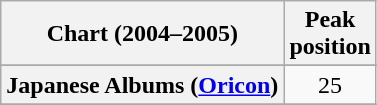<table class="wikitable sortable plainrowheaders" style="text-align:center">
<tr>
<th scope="col">Chart (2004–2005)</th>
<th scope="col">Peak<br>position</th>
</tr>
<tr>
</tr>
<tr>
</tr>
<tr>
<th scope="row">Japanese Albums (<a href='#'>Oricon</a>)</th>
<td>25</td>
</tr>
<tr>
</tr>
</table>
